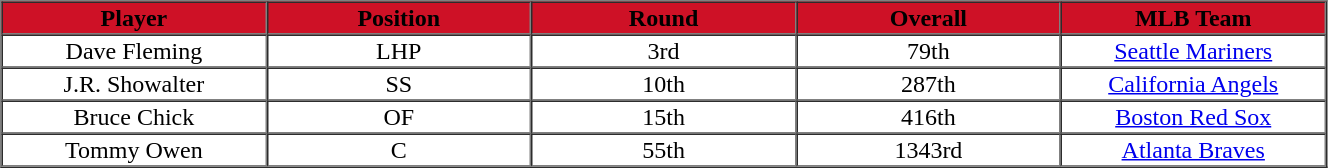<table cellpadding="1" border="1" cellspacing="0" width="70%">
<tr>
<th bgcolor="#CE1126" width="20%"><span>Player</span></th>
<th bgcolor="#CE1126" width="20%"><span>Position</span></th>
<th bgcolor="#CE1126" width="20%"><span>Round</span></th>
<th bgcolor="#CE1126" width="20%"><span>Overall</span></th>
<th bgcolor="#CE1126" width="20%"><span>MLB Team</span></th>
</tr>
<tr align="center">
<td>Dave Fleming</td>
<td>LHP</td>
<td>3rd</td>
<td>79th</td>
<td><a href='#'>Seattle Mariners</a></td>
</tr>
<tr align="center">
<td>J.R. Showalter</td>
<td>SS</td>
<td>10th</td>
<td>287th</td>
<td><a href='#'>California Angels</a></td>
</tr>
<tr align="center">
<td>Bruce Chick</td>
<td>OF</td>
<td>15th</td>
<td>416th</td>
<td><a href='#'>Boston Red Sox</a></td>
</tr>
<tr align="center">
<td>Tommy Owen</td>
<td>C</td>
<td>55th</td>
<td>1343rd</td>
<td><a href='#'>Atlanta Braves</a></td>
</tr>
</table>
